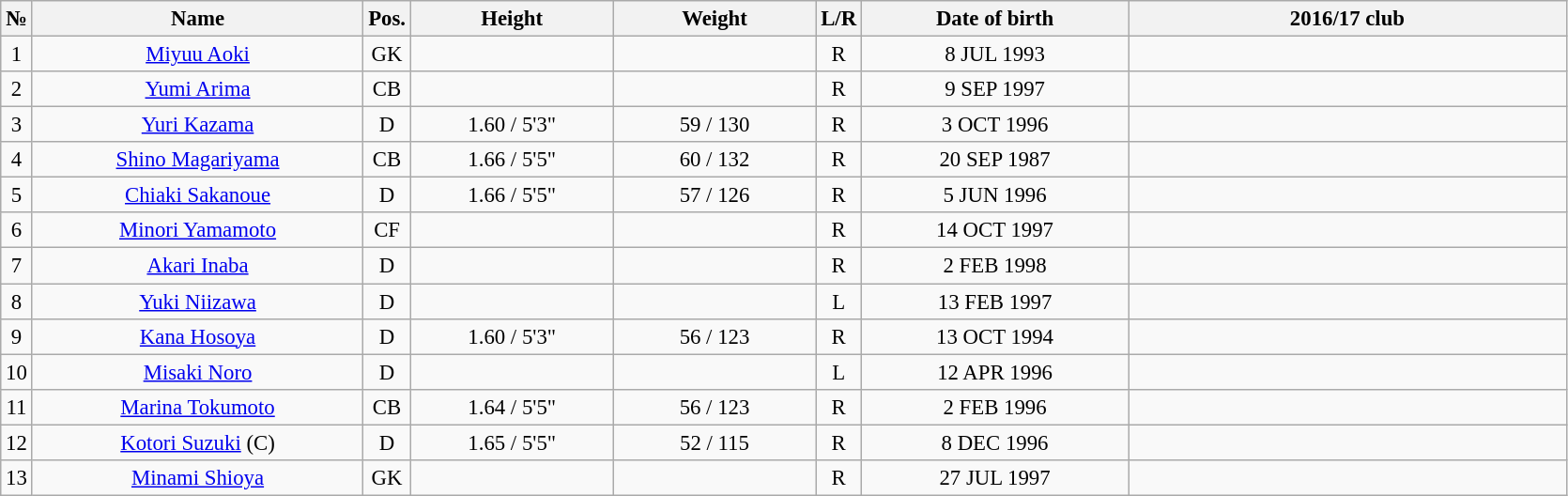<table class="wikitable sortable" style="font-size:95%; text-align:center;">
<tr>
<th>№</th>
<th style="width:15em">Name</th>
<th>Pos.</th>
<th style="width:9em">Height</th>
<th style="width:9em">Weight</th>
<th>L/R</th>
<th style="width:12em">Date of birth</th>
<th style="width:20em">2016/17 club</th>
</tr>
<tr>
<td>1</td>
<td><a href='#'>Miyuu Aoki</a></td>
<td>GK</td>
<td></td>
<td></td>
<td>R</td>
<td>8 JUL 1993</td>
<td></td>
</tr>
<tr>
<td>2</td>
<td><a href='#'>Yumi Arima</a></td>
<td>CB</td>
<td></td>
<td></td>
<td>R</td>
<td>9 SEP 1997</td>
<td></td>
</tr>
<tr>
<td>3</td>
<td><a href='#'>Yuri Kazama</a></td>
<td>D</td>
<td>1.60 / 5'3"</td>
<td>59 / 130</td>
<td>R</td>
<td>3 OCT 1996</td>
<td></td>
</tr>
<tr>
<td>4</td>
<td><a href='#'>Shino Magariyama</a></td>
<td>CB</td>
<td>1.66 / 5'5"</td>
<td>60 / 132</td>
<td>R</td>
<td>20 SEP 1987</td>
<td></td>
</tr>
<tr>
<td>5</td>
<td><a href='#'>Chiaki Sakanoue</a></td>
<td>D</td>
<td>1.66 / 5'5"</td>
<td>57 / 126</td>
<td>R</td>
<td>5 JUN 1996</td>
<td></td>
</tr>
<tr>
<td>6</td>
<td><a href='#'>Minori Yamamoto</a></td>
<td>CF</td>
<td></td>
<td></td>
<td>R</td>
<td>14 OCT 1997</td>
<td></td>
</tr>
<tr>
<td>7</td>
<td><a href='#'>Akari Inaba</a></td>
<td>D</td>
<td></td>
<td></td>
<td>R</td>
<td>2 FEB 1998</td>
<td></td>
</tr>
<tr>
<td>8</td>
<td><a href='#'>Yuki Niizawa</a></td>
<td>D</td>
<td></td>
<td></td>
<td>L</td>
<td>13 FEB 1997</td>
<td></td>
</tr>
<tr>
<td>9</td>
<td><a href='#'>Kana Hosoya</a></td>
<td>D</td>
<td>1.60 / 5'3"</td>
<td>56 / 123</td>
<td>R</td>
<td>13 OCT 1994</td>
<td></td>
</tr>
<tr>
<td>10</td>
<td><a href='#'>Misaki Noro</a></td>
<td>D</td>
<td></td>
<td></td>
<td>L</td>
<td>12 APR 1996</td>
<td></td>
</tr>
<tr>
<td>11</td>
<td><a href='#'>Marina Tokumoto</a></td>
<td>CB</td>
<td>1.64 / 5'5"</td>
<td>56 / 123</td>
<td>R</td>
<td>2 FEB 1996</td>
<td></td>
</tr>
<tr>
<td>12</td>
<td><a href='#'>Kotori Suzuki</a> (C)</td>
<td>D</td>
<td>1.65 / 5'5"</td>
<td>52 / 115</td>
<td>R</td>
<td>8 DEC 1996</td>
<td></td>
</tr>
<tr>
<td>13</td>
<td><a href='#'>Minami Shioya</a></td>
<td>GK</td>
<td></td>
<td></td>
<td>R</td>
<td>27 JUL 1997</td>
<td></td>
</tr>
</table>
